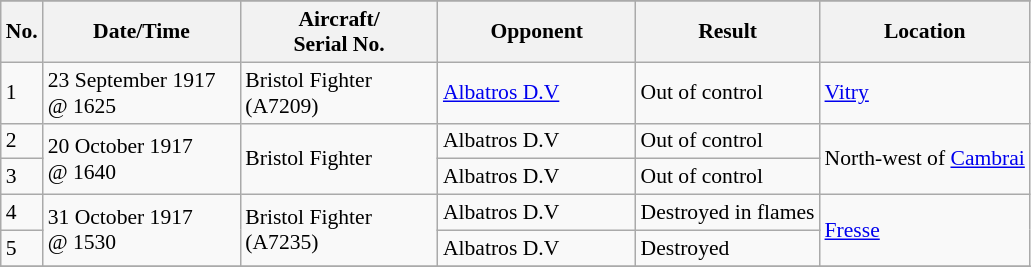<table class="wikitable" style="font-size:90%;">
<tr>
</tr>
<tr>
<th>No.</th>
<th width="125">Date/Time</th>
<th width="125">Aircraft/<br>Serial No.</th>
<th width="125">Opponent</th>
<th>Result</th>
<th>Location</th>
</tr>
<tr>
<td>1</td>
<td>23 September 1917<br>@ 1625</td>
<td>Bristol Fighter<br>(A7209)</td>
<td><a href='#'>Albatros D.V</a></td>
<td>Out of control</td>
<td><a href='#'>Vitry</a></td>
</tr>
<tr>
<td>2</td>
<td rowspan="2">20 October 1917<br>@ 1640</td>
<td rowspan="2">Bristol Fighter</td>
<td>Albatros D.V</td>
<td>Out of control</td>
<td rowspan="2">North-west of <a href='#'>Cambrai</a></td>
</tr>
<tr>
<td>3</td>
<td>Albatros D.V</td>
<td>Out of control</td>
</tr>
<tr>
<td>4</td>
<td rowspan="2">31 October 1917<br>@ 1530</td>
<td rowspan="2">Bristol Fighter<br>(A7235)</td>
<td>Albatros D.V</td>
<td>Destroyed in flames</td>
<td rowspan="2"><a href='#'>Fresse</a></td>
</tr>
<tr>
<td>5</td>
<td>Albatros D.V</td>
<td>Destroyed</td>
</tr>
<tr>
</tr>
</table>
